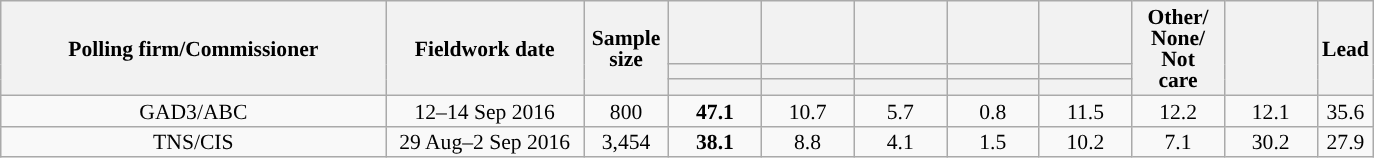<table class="wikitable collapsible collapsed" style="text-align:center; font-size:90%; line-height:14px;">
<tr style="height:42px;">
<th style="width:250px;" rowspan="3">Polling firm/Commissioner</th>
<th style="width:125px;" rowspan="3">Fieldwork date</th>
<th style="width:50px;" rowspan="3">Sample size</th>
<th style="width:55px;"></th>
<th style="width:55px;"></th>
<th style="width:55px;"></th>
<th style="width:55px;"></th>
<th style="width:55px;"></th>
<th style="width:55px;" rowspan="3">Other/<br>None/<br>Not<br>care</th>
<th style="width:55px;" rowspan="3"></th>
<th style="width:30px;" rowspan="3">Lead</th>
</tr>
<tr>
<th style="color:inherit;background:"></th>
<th style="color:inherit;background:"></th>
<th style="color:inherit;background:"></th>
<th style="color:inherit;background:"></th>
<th style="color:inherit;background:"></th>
</tr>
<tr>
<th></th>
<th></th>
<th></th>
<th></th>
<th></th>
</tr>
<tr>
<td>GAD3/ABC</td>
<td>12–14 Sep 2016</td>
<td>800</td>
<td><strong>47.1</strong></td>
<td>10.7</td>
<td>5.7</td>
<td>0.8</td>
<td>11.5</td>
<td>12.2</td>
<td>12.1</td>
<td style="background:">35.6</td>
</tr>
<tr>
<td>TNS/CIS</td>
<td>29 Aug–2 Sep 2016</td>
<td>3,454</td>
<td><strong>38.1</strong></td>
<td>8.8</td>
<td>4.1</td>
<td>1.5</td>
<td>10.2</td>
<td>7.1</td>
<td>30.2</td>
<td style="background:">27.9</td>
</tr>
</table>
